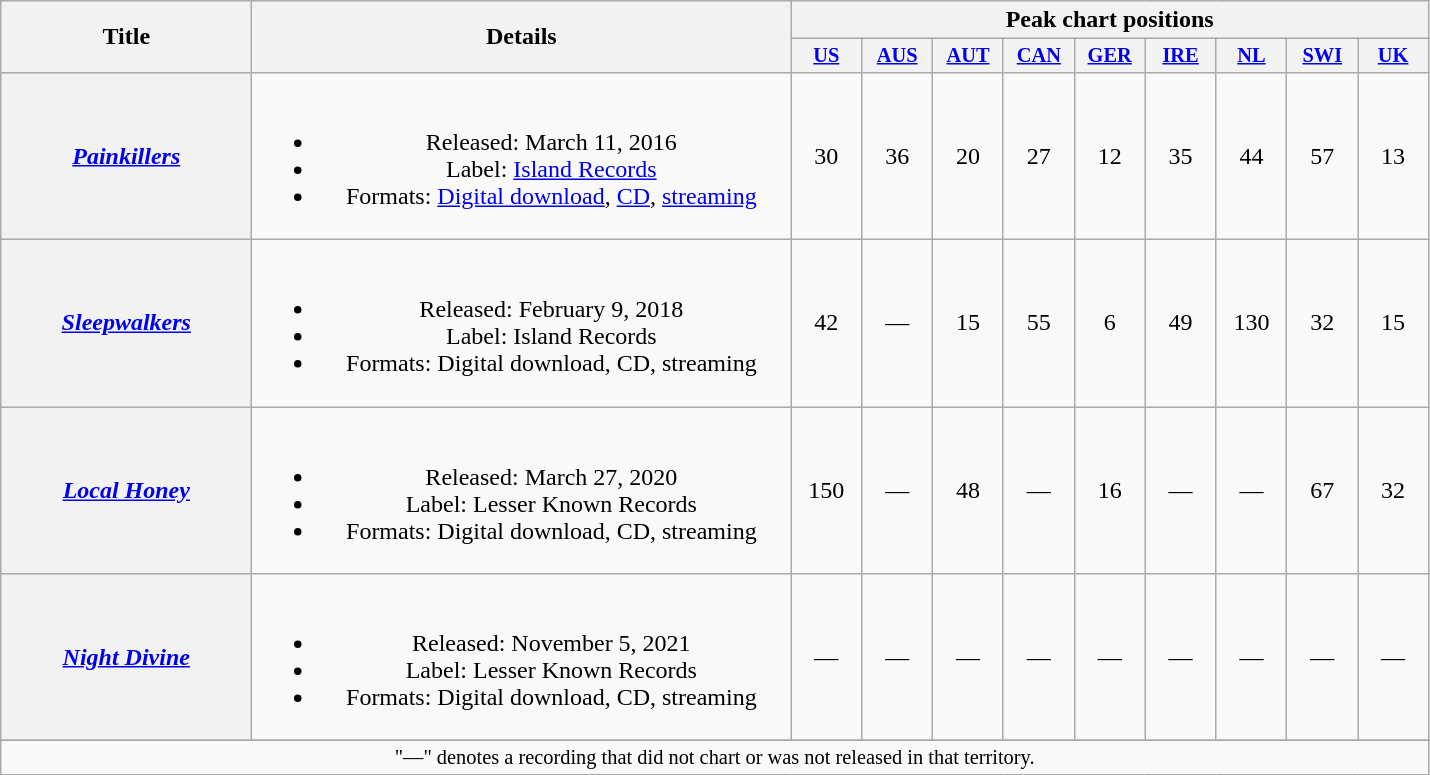<table class="wikitable plainrowheaders" style="text-align:center;">
<tr>
<th scope="col" rowspan="2" style="width:10em;">Title</th>
<th scope="col" rowspan="2" style="width:22em;">Details</th>
<th scope="col" colspan="9">Peak chart positions</th>
</tr>
<tr>
<th scope="col" style="width:3em;font-size:85%;"><a href='#'>US</a><br></th>
<th scope="col" style="width:3em;font-size:85%;"><a href='#'>AUS</a><br></th>
<th scope="col" style="width:3em;font-size:85%;"><a href='#'>AUT</a><br></th>
<th scope="col" style="width:3em;font-size:85%;"><a href='#'>CAN</a><br></th>
<th scope="col" style="width:3em;font-size:85%;"><a href='#'>GER</a><br></th>
<th scope="col" style="width:3em;font-size:85%;"><a href='#'>IRE</a><br></th>
<th scope="col" style="width:3em;font-size:85%;"><a href='#'>NL</a><br></th>
<th scope="col" style="width:3em;font-size:85%;"><a href='#'>SWI</a><br></th>
<th scope="col" style="width:3em;font-size:85%;"><a href='#'>UK</a><br></th>
</tr>
<tr>
<th scope="row"><em><a href='#'>Painkillers</a></em></th>
<td><br><ul><li>Released: March 11, 2016</li><li>Label: <a href='#'>Island Records</a></li><li>Formats: <a href='#'>Digital download</a>, <a href='#'>CD</a>, <a href='#'>streaming</a></li></ul></td>
<td>30</td>
<td>36</td>
<td>20</td>
<td>27</td>
<td>12</td>
<td>35</td>
<td>44</td>
<td>57</td>
<td>13</td>
</tr>
<tr>
<th scope="row"><em><a href='#'>Sleepwalkers</a></em></th>
<td><br><ul><li>Released: February 9, 2018</li><li>Label: Island Records</li><li>Formats: Digital download, CD, streaming</li></ul></td>
<td>42</td>
<td>—</td>
<td>15</td>
<td>55</td>
<td>6</td>
<td>49</td>
<td>130</td>
<td>32</td>
<td>15</td>
</tr>
<tr>
<th scope="row"><em><a href='#'>Local Honey</a></em></th>
<td><br><ul><li>Released: March 27, 2020</li><li>Label: Lesser Known Records</li><li>Formats: Digital download, CD, streaming</li></ul></td>
<td>150</td>
<td>—</td>
<td>48</td>
<td>—</td>
<td>16</td>
<td>—</td>
<td>—</td>
<td>67</td>
<td>32</td>
</tr>
<tr>
<th scope="row"><em><a href='#'>Night Divine</a></em></th>
<td><br><ul><li>Released: November 5, 2021</li><li>Label: Lesser Known Records</li><li>Formats: Digital download, CD, streaming</li></ul></td>
<td>—</td>
<td>—</td>
<td>—</td>
<td>—</td>
<td>—</td>
<td>—</td>
<td>—</td>
<td>—</td>
<td>—</td>
</tr>
<tr>
</tr>
<tr>
<td colspan="20" style="font-size:85%;">"—" denotes a recording that did not chart or was not released in that territory.</td>
</tr>
</table>
